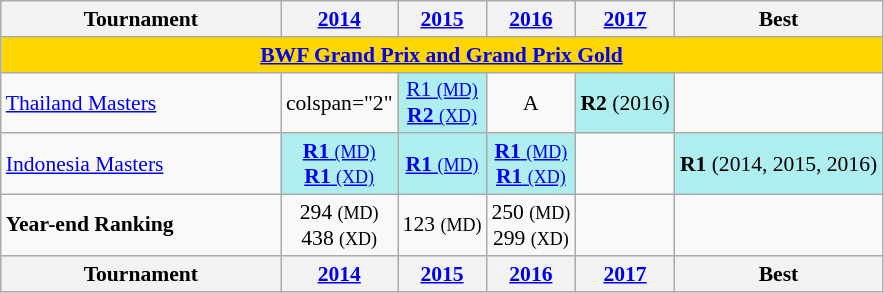<table style='font-size: 90%; text-align:center;' class='wikitable'>
<tr>
<th width=180>Tournament</th>
<th><a href='#'>2014</a></th>
<th><a href='#'>2015</a></th>
<th><a href='#'>2016</a></th>
<th><a href='#'>2017</a></th>
<th>Best</th>
</tr>
<tr bgcolor=FFD700>
<td colspan=20 align=center><strong><a href='#'>BWF Grand Prix and Grand Prix Gold</a></strong></td>
</tr>
<tr>
<td align=left> <a href='#'>Thailand Masters</a></td>
<td>colspan="2" </td>
<td bgcolor=AFEEEE><a href='#'>R1 <small>(MD)</small></a> <br> <a href='#'><strong>R2</strong> <small>(XD)</small></a></td>
<td>A</td>
<td bgcolor=AFEEEE><strong>R2</strong> (2016)</td>
</tr>
<tr>
<td align=left> <a href='#'>Indonesia Masters</a></td>
<td bgcolor=AFEEEE><a href='#'><strong>R1</strong> <small>(MD)</small></a> <br> <a href='#'><strong>R1</strong> <small>(XD)</small></a></td>
<td bgcolor=AFEEEE><a href='#'><strong>R1</strong> <small>(MD)</small></a></td>
<td bgcolor=AFEEEE><a href='#'><strong>R1</strong> <small>(MD)</small></a> <br> <a href='#'><strong>R1</strong> <small>(XD)</small></a></td>
<td></td>
<td bgcolor=AFEEEE><strong>R1</strong> (2014, 2015, 2016)</td>
</tr>
<tr>
<td align=left><strong>Year-end Ranking</strong></td>
<td align=center>294 <small>(MD)</small> <br> 438 <small>(XD)</small></td>
<td align=center>123 <small>(MD)</small></td>
<td align=center>250 <small>(MD)</small> <br> 299 <small>(XD)</small></td>
<td align=center></td>
<td></td>
</tr>
<tr>
<th width=180>Tournament</th>
<th><a href='#'>2014</a></th>
<th><a href='#'>2015</a></th>
<th><a href='#'>2016</a></th>
<th><a href='#'>2017</a></th>
<th>Best</th>
</tr>
</table>
